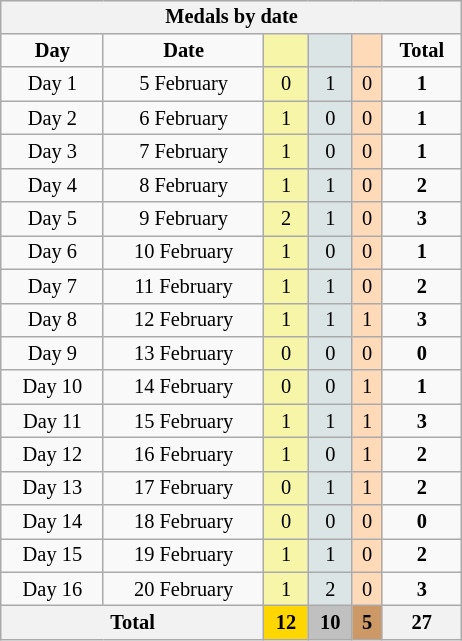<table class=wikitable style="font-size:85%;float:right;clear:right;text-align:center;min-width:308px;">
<tr style="background=#EFEFEF;">
<th colspan=6>Medals by date</th>
</tr>
<tr>
<td><strong>Day</strong></td>
<td><strong>Date</strong></td>
<td bgcolor=#f7f6a8></td>
<td bgcolor=#dce5e5></td>
<td bgcolor=#ffdab9></td>
<td><strong>Total</strong></td>
</tr>
<tr>
<td>Day 1</td>
<td>5 February</td>
<td bgcolor=F7F6A8>0</td>
<td bgcolor=DCE5E5>1</td>
<td bgcolor=FFDAB9>0</td>
<td><strong>1</strong></td>
</tr>
<tr>
<td>Day 2</td>
<td>6 February</td>
<td bgcolor=F7F6A8>1</td>
<td bgcolor=DCE5E5>0</td>
<td bgcolor=FFDAB9>0</td>
<td><strong>1</strong></td>
</tr>
<tr>
<td>Day 3</td>
<td>7 February</td>
<td bgcolor=F7F6A8>1</td>
<td bgcolor=DCE5E5>0</td>
<td bgcolor=FFDAB9>0</td>
<td><strong>1</strong></td>
</tr>
<tr>
<td>Day 4</td>
<td>8 February</td>
<td bgcolor=F7F6A8>1</td>
<td bgcolor=DCE5E5>1</td>
<td bgcolor=FFDAB9>0</td>
<td><strong>2</strong></td>
</tr>
<tr>
<td>Day 5</td>
<td>9 February</td>
<td bgcolor=F7F6A8>2</td>
<td bgcolor=DCE5E5>1</td>
<td bgcolor=FFDAB9>0</td>
<td><strong>3</strong></td>
</tr>
<tr>
<td>Day 6</td>
<td>10 February</td>
<td bgcolor=F7F6A8>1</td>
<td bgcolor=DCE5E5>0</td>
<td bgcolor=FFDAB9>0</td>
<td><strong>1</strong></td>
</tr>
<tr>
<td>Day 7</td>
<td>11 February</td>
<td bgcolor=F7F6A8>1</td>
<td bgcolor=DCE5E5>1</td>
<td bgcolor=FFDAB9>0</td>
<td><strong>2</strong></td>
</tr>
<tr>
<td>Day 8</td>
<td>12 February</td>
<td bgcolor=F7F6A8>1</td>
<td bgcolor=DCE5E5>1</td>
<td bgcolor=FFDAB9>1</td>
<td><strong>3</strong></td>
</tr>
<tr>
<td>Day 9</td>
<td>13 February</td>
<td bgcolor=F7F6A8>0</td>
<td bgcolor=DCE5E5>0</td>
<td bgcolor=FFDAB9>0</td>
<td><strong>0</strong></td>
</tr>
<tr>
<td>Day 10</td>
<td>14 February</td>
<td bgcolor=F7F6A8>0</td>
<td bgcolor=DCE5E5>0</td>
<td bgcolor=FFDAB9>1</td>
<td><strong>1</strong></td>
</tr>
<tr>
<td>Day 11</td>
<td>15 February</td>
<td bgcolor=F7F6A8>1</td>
<td bgcolor=DCE5E5>1</td>
<td bgcolor=FFDAB9>1</td>
<td><strong>3</strong></td>
</tr>
<tr>
<td>Day 12</td>
<td>16 February</td>
<td bgcolor=F7F6A8>1</td>
<td bgcolor=DCE5E5>0</td>
<td bgcolor=FFDAB9>1</td>
<td><strong>2</strong></td>
</tr>
<tr>
<td>Day 13</td>
<td>17 February</td>
<td bgcolor=F7F6A8>0</td>
<td bgcolor=DCE5E5>1</td>
<td bgcolor=FFDAB9>1</td>
<td><strong>2</strong></td>
</tr>
<tr>
<td>Day 14</td>
<td>18 February</td>
<td bgcolor=F7F6A8>0</td>
<td bgcolor=DCE5E5>0</td>
<td bgcolor=FFDAB9>0</td>
<td><strong>0</strong></td>
</tr>
<tr>
<td>Day 15</td>
<td>19 February</td>
<td bgcolor=F7F6A8>1</td>
<td bgcolor=DCE5E5>1</td>
<td bgcolor=FFDAB9>0</td>
<td><strong>2</strong></td>
</tr>
<tr>
<td>Day 16</td>
<td>20 February</td>
<td bgcolor=F7F6A8>1</td>
<td bgcolor=DCE5E5>2</td>
<td bgcolor=FFDAB9>0</td>
<td><strong>3</strong></td>
</tr>
<tr>
<th colspan="2">Total</th>
<th style="background:gold">12</th>
<th style="background:silver">10</th>
<th style="background:#c96">5</th>
<th>27</th>
</tr>
</table>
